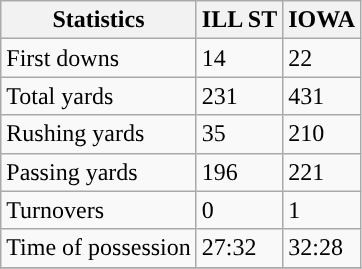<table class="wikitable">
<tr>
<th>Statistics</th>
<th>ILL ST</th>
<th>IOWA</th>
</tr>
<tr>
<td>First downs</td>
<td>14</td>
<td>22</td>
</tr>
<tr>
<td>Total yards</td>
<td>231</td>
<td>431</td>
</tr>
<tr>
<td>Rushing yards</td>
<td>35</td>
<td>210</td>
</tr>
<tr>
<td>Passing yards</td>
<td>196</td>
<td>221</td>
</tr>
<tr>
<td>Turnovers</td>
<td>0</td>
<td>1</td>
</tr>
<tr>
<td>Time of possession</td>
<td>27:32</td>
<td>32:28</td>
</tr>
<tr>
</tr>
</table>
